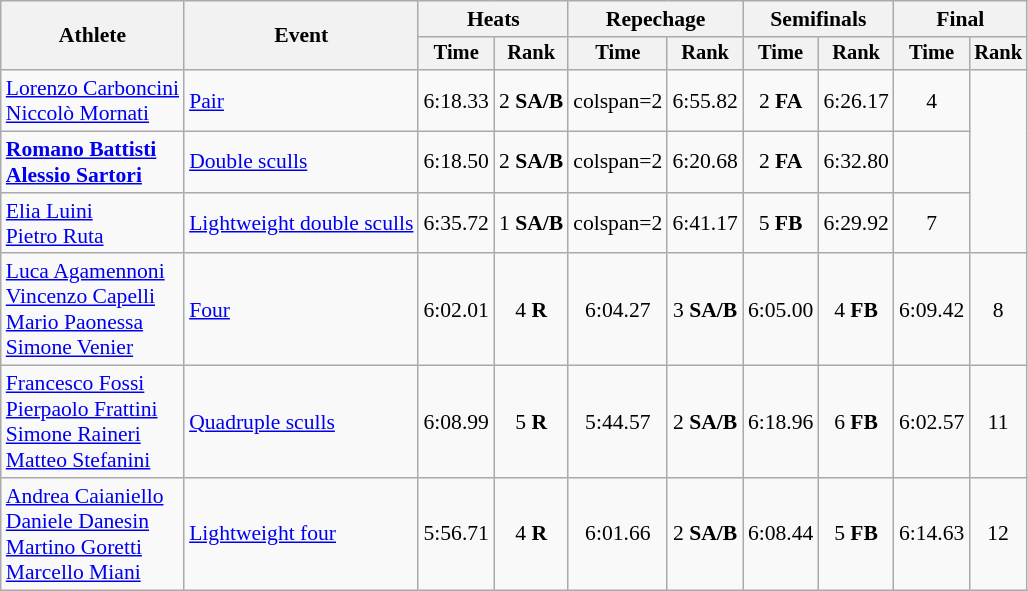<table class="wikitable" style="font-size:90%">
<tr>
<th rowspan="2">Athlete</th>
<th rowspan="2">Event</th>
<th colspan="2">Heats</th>
<th colspan="2">Repechage</th>
<th colspan="2">Semifinals</th>
<th colspan="2">Final</th>
</tr>
<tr style="font-size:95%">
<th>Time</th>
<th>Rank</th>
<th>Time</th>
<th>Rank</th>
<th>Time</th>
<th>Rank</th>
<th>Time</th>
<th>Rank</th>
</tr>
<tr align=center>
<td align=left><a href='#'>Lorenzo Carboncini</a><br><a href='#'>Niccolò Mornati</a></td>
<td align=left><a href='#'>Pair</a></td>
<td>6:18.33</td>
<td>2 <strong>SA/B</strong></td>
<td>colspan=2 </td>
<td>6:55.82</td>
<td>2 <strong>FA</strong></td>
<td>6:26.17</td>
<td>4</td>
</tr>
<tr align=center>
<td align=left><strong><a href='#'>Romano Battisti</a><br><a href='#'>Alessio Sartori</a></strong></td>
<td align=left><a href='#'>Double sculls</a></td>
<td>6:18.50</td>
<td>2 <strong>SA/B</strong></td>
<td>colspan=2 </td>
<td>6:20.68</td>
<td>2 <strong>FA</strong></td>
<td>6:32.80</td>
<td></td>
</tr>
<tr align=center>
<td align=left><a href='#'>Elia Luini</a><br><a href='#'>Pietro Ruta</a></td>
<td align=left><a href='#'>Lightweight double sculls</a></td>
<td>6:35.72</td>
<td>1 <strong>SA/B</strong></td>
<td>colspan=2 </td>
<td>6:41.17</td>
<td>5 <strong>FB</strong></td>
<td>6:29.92</td>
<td>7</td>
</tr>
<tr align=center>
<td align=left><a href='#'>Luca Agamennoni</a><br><a href='#'>Vincenzo Capelli</a><br><a href='#'>Mario Paonessa</a><br><a href='#'>Simone Venier</a></td>
<td align=left><a href='#'>Four</a></td>
<td>6:02.01</td>
<td>4 <strong>R</strong></td>
<td>6:04.27</td>
<td>3 <strong>SA/B</strong></td>
<td>6:05.00</td>
<td>4 <strong>FB</strong></td>
<td>6:09.42</td>
<td>8</td>
</tr>
<tr align=center>
<td align=left><a href='#'>Francesco Fossi</a><br><a href='#'>Pierpaolo Frattini</a><br><a href='#'>Simone Raineri</a><br><a href='#'>Matteo Stefanini</a></td>
<td align=left><a href='#'>Quadruple sculls</a></td>
<td>6:08.99</td>
<td>5 <strong>R</strong></td>
<td>5:44.57</td>
<td>2 <strong>SA/B</strong></td>
<td>6:18.96</td>
<td>6 <strong>FB</strong></td>
<td>6:02.57</td>
<td>11</td>
</tr>
<tr align=center>
<td align=left><a href='#'>Andrea Caianiello</a><br><a href='#'>Daniele Danesin</a><br><a href='#'>Martino Goretti</a><br><a href='#'>Marcello Miani</a></td>
<td align=left><a href='#'>Lightweight four</a></td>
<td>5:56.71</td>
<td>4 <strong>R</strong></td>
<td>6:01.66</td>
<td>2 <strong>SA/B</strong></td>
<td>6:08.44</td>
<td>5 <strong>FB</strong></td>
<td>6:14.63</td>
<td>12</td>
</tr>
</table>
